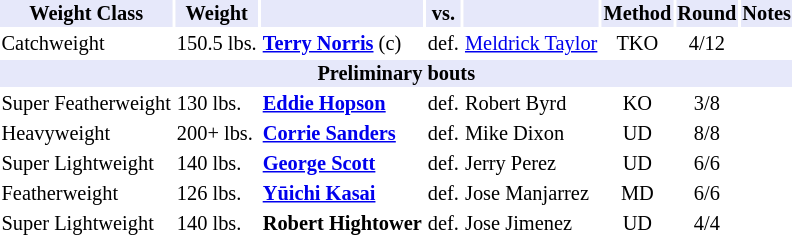<table class="toccolours" style="font-size: 85%;">
<tr>
<th style="background:#e6e8fa; color:#000; text-align:center;">Weight Class</th>
<th style="background:#e6e8fa; color:#000; text-align:center;">Weight</th>
<th style="background:#e6e8fa; color:#000; text-align:center;"></th>
<th style="background:#e6e8fa; color:#000; text-align:center;">vs.</th>
<th style="background:#e6e8fa; color:#000; text-align:center;"></th>
<th style="background:#e6e8fa; color:#000; text-align:center;">Method</th>
<th style="background:#e6e8fa; color:#000; text-align:center;">Round</th>
<th style="background:#e6e8fa; color:#000; text-align:center;">Notes</th>
</tr>
<tr>
<td>Catchweight</td>
<td>150.5 lbs.</td>
<td><strong><a href='#'>Terry Norris</a></strong> (c)</td>
<td>def.</td>
<td><a href='#'>Meldrick Taylor</a></td>
<td align=center>TKO</td>
<td align=center>4/12</td>
<td></td>
</tr>
<tr>
<th colspan="8" style="background-color: #e6e8fa;">Preliminary bouts</th>
</tr>
<tr>
<td>Super Featherweight</td>
<td>130 lbs.</td>
<td><strong><a href='#'>Eddie Hopson</a></strong></td>
<td>def.</td>
<td>Robert Byrd</td>
<td align=center>KO</td>
<td align=center>3/8</td>
</tr>
<tr>
<td>Heavyweight</td>
<td>200+ lbs.</td>
<td><strong><a href='#'>Corrie Sanders</a></strong></td>
<td>def.</td>
<td>Mike Dixon</td>
<td align=center>UD</td>
<td align=center>8/8</td>
</tr>
<tr>
<td>Super Lightweight</td>
<td>140 lbs.</td>
<td><strong><a href='#'>George Scott</a></strong></td>
<td>def.</td>
<td>Jerry Perez</td>
<td align=center>UD</td>
<td align=center>6/6</td>
</tr>
<tr>
<td>Featherweight</td>
<td>126 lbs.</td>
<td><strong><a href='#'>Yūichi Kasai</a></strong></td>
<td>def.</td>
<td>Jose Manjarrez</td>
<td align=center>MD</td>
<td align=center>6/6</td>
</tr>
<tr>
<td>Super Lightweight</td>
<td>140 lbs.</td>
<td><strong>Robert Hightower</strong></td>
<td>def.</td>
<td>Jose Jimenez</td>
<td align=center>UD</td>
<td align=center>4/4</td>
</tr>
</table>
